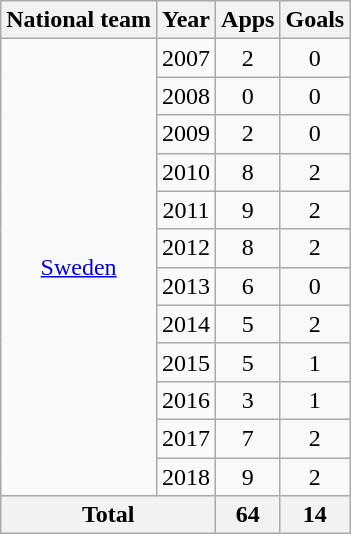<table class="wikitable" style="text-align: center;">
<tr>
<th>National team</th>
<th>Year</th>
<th>Apps</th>
<th>Goals</th>
</tr>
<tr>
<td rowspan="12"><a href='#'>Sweden</a></td>
<td>2007</td>
<td>2</td>
<td>0</td>
</tr>
<tr>
<td>2008</td>
<td>0</td>
<td>0</td>
</tr>
<tr>
<td>2009</td>
<td>2</td>
<td>0</td>
</tr>
<tr>
<td>2010</td>
<td>8</td>
<td>2</td>
</tr>
<tr>
<td>2011</td>
<td>9</td>
<td>2</td>
</tr>
<tr>
<td>2012</td>
<td>8</td>
<td>2</td>
</tr>
<tr>
<td>2013</td>
<td>6</td>
<td>0</td>
</tr>
<tr>
<td>2014</td>
<td>5</td>
<td>2</td>
</tr>
<tr>
<td>2015</td>
<td>5</td>
<td>1</td>
</tr>
<tr>
<td>2016</td>
<td>3</td>
<td>1</td>
</tr>
<tr>
<td>2017</td>
<td>7</td>
<td>2</td>
</tr>
<tr>
<td>2018</td>
<td>9</td>
<td>2</td>
</tr>
<tr>
<th colspan="2">Total</th>
<th>64</th>
<th>14</th>
</tr>
</table>
